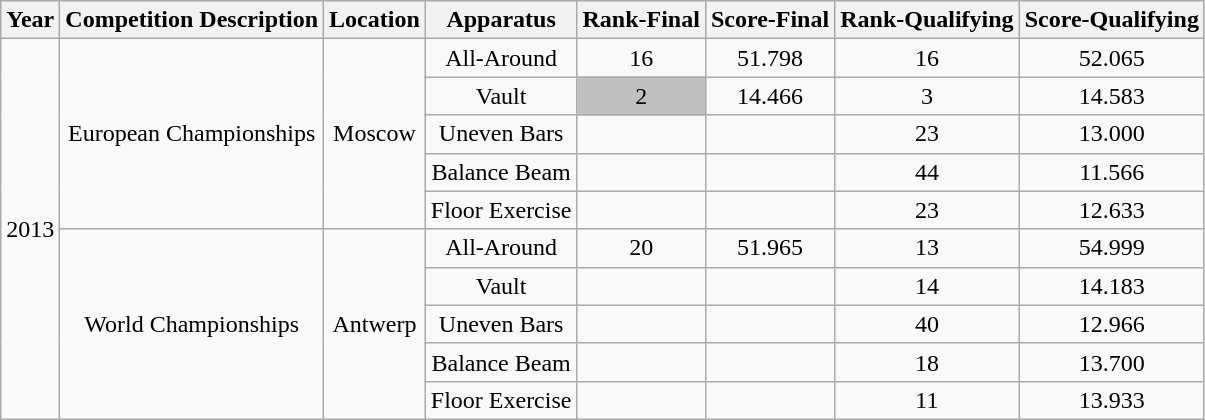<table class="wikitable" style="text-align:center">
<tr>
<th>Year</th>
<th>Competition Description</th>
<th>Location</th>
<th>Apparatus</th>
<th>Rank-Final</th>
<th>Score-Final</th>
<th>Rank-Qualifying</th>
<th>Score-Qualifying</th>
</tr>
<tr>
<td rowspan=10>2013</td>
<td rowspan=5>European Championships</td>
<td rowspan=5>Moscow</td>
<td>All-Around</td>
<td>16</td>
<td>51.798</td>
<td>16</td>
<td>52.065</td>
</tr>
<tr>
<td>Vault</td>
<td bgcolor=silver>2</td>
<td>14.466</td>
<td>3</td>
<td>14.583</td>
</tr>
<tr>
<td>Uneven Bars</td>
<td></td>
<td></td>
<td>23</td>
<td>13.000</td>
</tr>
<tr>
<td>Balance Beam</td>
<td></td>
<td></td>
<td>44</td>
<td>11.566</td>
</tr>
<tr>
<td>Floor Exercise</td>
<td></td>
<td></td>
<td>23</td>
<td>12.633</td>
</tr>
<tr>
<td rowspan=5>World Championships</td>
<td rowspan=5>Antwerp</td>
<td>All-Around</td>
<td>20</td>
<td>51.965</td>
<td>13</td>
<td>54.999</td>
</tr>
<tr>
<td>Vault</td>
<td></td>
<td></td>
<td>14</td>
<td>14.183</td>
</tr>
<tr>
<td>Uneven Bars</td>
<td></td>
<td></td>
<td>40</td>
<td>12.966</td>
</tr>
<tr>
<td>Balance Beam</td>
<td></td>
<td></td>
<td>18</td>
<td>13.700</td>
</tr>
<tr>
<td>Floor Exercise</td>
<td></td>
<td></td>
<td>11</td>
<td>13.933</td>
</tr>
</table>
